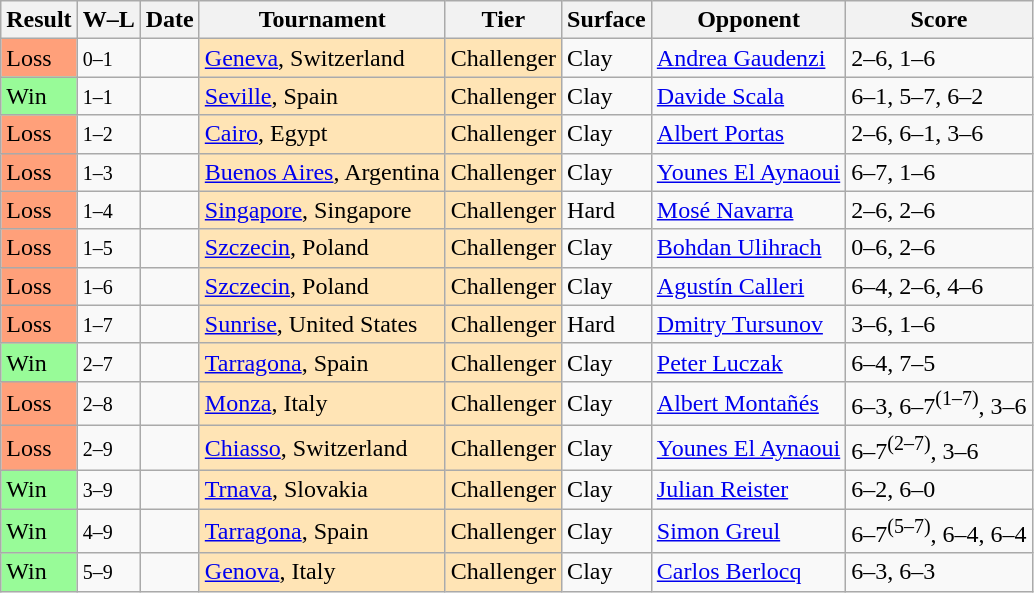<table class="sortable wikitable">
<tr>
<th>Result</th>
<th class="unsortable">W–L</th>
<th>Date</th>
<th>Tournament</th>
<th>Tier</th>
<th>Surface</th>
<th>Opponent</th>
<th class="unsortable">Score</th>
</tr>
<tr>
<td bgcolor=FFA07A>Loss</td>
<td><small>0–1</small></td>
<td></td>
<td style="background:moccasin;"><a href='#'>Geneva</a>, Switzerland</td>
<td style="background:moccasin;">Challenger</td>
<td>Clay</td>
<td> <a href='#'>Andrea Gaudenzi</a></td>
<td>2–6, 1–6</td>
</tr>
<tr>
<td bgcolor=98FB98>Win</td>
<td><small>1–1</small></td>
<td></td>
<td style="background:moccasin;"><a href='#'>Seville</a>, Spain</td>
<td style="background:moccasin;">Challenger</td>
<td>Clay</td>
<td> <a href='#'>Davide Scala</a></td>
<td>6–1, 5–7, 6–2</td>
</tr>
<tr>
<td bgcolor=FFA07A>Loss</td>
<td><small>1–2</small></td>
<td></td>
<td style="background:moccasin;"><a href='#'>Cairo</a>, Egypt</td>
<td style="background:moccasin;">Challenger</td>
<td>Clay</td>
<td> <a href='#'>Albert Portas</a></td>
<td>2–6, 6–1, 3–6</td>
</tr>
<tr>
<td bgcolor=FFA07A>Loss</td>
<td><small>1–3</small></td>
<td></td>
<td style="background:moccasin;"><a href='#'>Buenos Aires</a>, Argentina</td>
<td style="background:moccasin;">Challenger</td>
<td>Clay</td>
<td> <a href='#'>Younes El Aynaoui</a></td>
<td>6–7, 1–6</td>
</tr>
<tr>
<td bgcolor=FFA07A>Loss</td>
<td><small>1–4</small></td>
<td></td>
<td style="background:moccasin;"><a href='#'>Singapore</a>, Singapore</td>
<td style="background:moccasin;">Challenger</td>
<td>Hard</td>
<td> <a href='#'>Mosé Navarra</a></td>
<td>2–6, 2–6</td>
</tr>
<tr>
<td bgcolor=FFA07A>Loss</td>
<td><small>1–5</small></td>
<td></td>
<td style="background:moccasin;"><a href='#'>Szczecin</a>, Poland</td>
<td style="background:moccasin;">Challenger</td>
<td>Clay</td>
<td> <a href='#'>Bohdan Ulihrach</a></td>
<td>0–6, 2–6</td>
</tr>
<tr>
<td bgcolor=FFA07A>Loss</td>
<td><small>1–6</small></td>
<td></td>
<td style="background:moccasin;"><a href='#'>Szczecin</a>, Poland</td>
<td style="background:moccasin;">Challenger</td>
<td>Clay</td>
<td> <a href='#'>Agustín Calleri</a></td>
<td>6–4, 2–6, 4–6</td>
</tr>
<tr>
<td bgcolor=FFA07A>Loss</td>
<td><small>1–7</small></td>
<td></td>
<td style="background:moccasin;"><a href='#'>Sunrise</a>, United States</td>
<td style="background:moccasin;">Challenger</td>
<td>Hard</td>
<td> <a href='#'>Dmitry Tursunov</a></td>
<td>3–6, 1–6</td>
</tr>
<tr>
<td bgcolor=98FB98>Win</td>
<td><small>2–7</small></td>
<td></td>
<td style="background:moccasin;"><a href='#'>Tarragona</a>, Spain</td>
<td style="background:moccasin;">Challenger</td>
<td>Clay</td>
<td> <a href='#'>Peter Luczak</a></td>
<td>6–4, 7–5</td>
</tr>
<tr>
<td bgcolor=FFA07A>Loss</td>
<td><small>2–8</small></td>
<td></td>
<td style="background:moccasin;"><a href='#'>Monza</a>, Italy</td>
<td style="background:moccasin;">Challenger</td>
<td>Clay</td>
<td> <a href='#'>Albert Montañés</a></td>
<td>6–3, 6–7<sup>(1–7)</sup>, 3–6</td>
</tr>
<tr>
<td bgcolor=FFA07A>Loss</td>
<td><small>2–9</small></td>
<td></td>
<td style="background:moccasin;"><a href='#'>Chiasso</a>, Switzerland</td>
<td style="background:moccasin;">Challenger</td>
<td>Clay</td>
<td> <a href='#'>Younes El Aynaoui</a></td>
<td>6–7<sup>(2–7)</sup>, 3–6</td>
</tr>
<tr>
<td bgcolor=98FB98>Win</td>
<td><small>3–9</small></td>
<td></td>
<td style="background:moccasin;"><a href='#'>Trnava</a>, Slovakia</td>
<td style="background:moccasin;">Challenger</td>
<td>Clay</td>
<td> <a href='#'>Julian Reister</a></td>
<td>6–2, 6–0</td>
</tr>
<tr>
<td bgcolor=98FB98>Win</td>
<td><small>4–9</small></td>
<td></td>
<td style="background:moccasin;"><a href='#'>Tarragona</a>, Spain</td>
<td style="background:moccasin;">Challenger</td>
<td>Clay</td>
<td> <a href='#'>Simon Greul</a></td>
<td>6–7<sup>(5–7)</sup>, 6–4, 6–4</td>
</tr>
<tr>
<td bgcolor=98FB98>Win</td>
<td><small>5–9</small></td>
<td></td>
<td style="background:moccasin;"><a href='#'>Genova</a>, Italy</td>
<td style="background:moccasin;">Challenger</td>
<td>Clay</td>
<td> <a href='#'>Carlos Berlocq</a></td>
<td>6–3, 6–3</td>
</tr>
</table>
